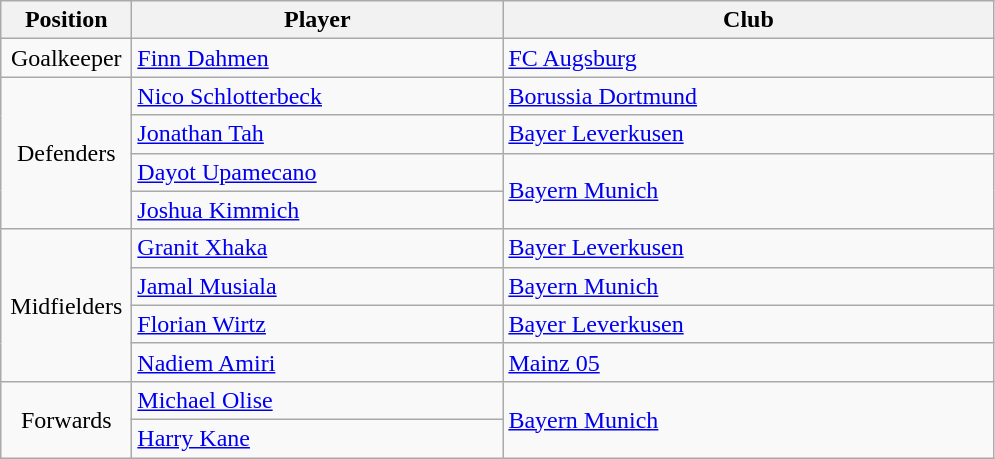<table class="wikitable">
<tr>
<th style="width:5em">Position</th>
<th style="width:15em">Player</th>
<th style="width:20em">Club</th>
</tr>
<tr>
<td style="text-align:center">Goalkeeper</td>
<td> <a href='#'>Finn Dahmen</a></td>
<td><a href='#'>FC Augsburg</a></td>
</tr>
<tr>
<td style="text-align:center" rowspan="4">Defenders</td>
<td> <a href='#'>Nico Schlotterbeck</a></td>
<td><a href='#'>Borussia Dortmund</a></td>
</tr>
<tr>
<td> <a href='#'>Jonathan Tah</a></td>
<td><a href='#'>Bayer Leverkusen</a></td>
</tr>
<tr>
<td> <a href='#'>Dayot Upamecano</a></td>
<td rowspan="2"><a href='#'>Bayern Munich</a></td>
</tr>
<tr>
<td> <a href='#'>Joshua Kimmich</a></td>
</tr>
<tr>
<td style="text-align:center" rowspan="4">Midfielders</td>
<td> <a href='#'>Granit Xhaka</a></td>
<td><a href='#'>Bayer Leverkusen</a></td>
</tr>
<tr>
<td> <a href='#'>Jamal Musiala</a></td>
<td><a href='#'>Bayern Munich</a></td>
</tr>
<tr>
<td> <a href='#'>Florian Wirtz</a></td>
<td><a href='#'>Bayer Leverkusen</a></td>
</tr>
<tr>
<td> <a href='#'>Nadiem Amiri</a></td>
<td><a href='#'>Mainz 05</a></td>
</tr>
<tr>
<td style="text-align:center" rowspan="2">Forwards</td>
<td> <a href='#'>Michael Olise</a></td>
<td rowspan="2"><a href='#'>Bayern Munich</a></td>
</tr>
<tr>
<td> <a href='#'>Harry Kane</a></td>
</tr>
</table>
